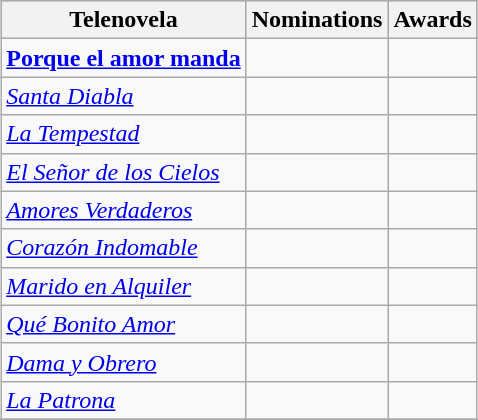<table class="wikitable" align="center" class="sortable" style="margin:1em auto;">
<tr bgcolor="#CCCCCC">
<th>Telenovela</th>
<th>Nominations</th>
<th>Awards</th>
</tr>
<tr>
<td><strong><a href='#'>Porque el amor manda</a></strong></td>
<td></td>
<td></td>
</tr>
<tr>
<td><em><a href='#'>Santa Diabla</a></em></td>
<td></td>
<td></td>
</tr>
<tr>
<td><em><a href='#'>La Tempestad</a></em></td>
<td></td>
<td></td>
</tr>
<tr>
<td><em><a href='#'>El Señor de los Cielos</a></em></td>
<td></td>
<td></td>
</tr>
<tr>
<td><em><a href='#'>Amores Verdaderos</a></em></td>
<td></td>
<td></td>
</tr>
<tr>
<td><em><a href='#'>Corazón Indomable</a></em></td>
<td></td>
<td></td>
</tr>
<tr>
<td><em><a href='#'>Marido en Alquiler</a></em></td>
<td></td>
<td></td>
</tr>
<tr>
<td><em><a href='#'>Qué Bonito Amor</a></em></td>
<td></td>
<td></td>
</tr>
<tr>
<td><em><a href='#'>Dama y Obrero</a></em></td>
<td></td>
<td></td>
</tr>
<tr>
<td><em><a href='#'>La Patrona</a></em></td>
<td></td>
<td></td>
</tr>
<tr>
</tr>
</table>
